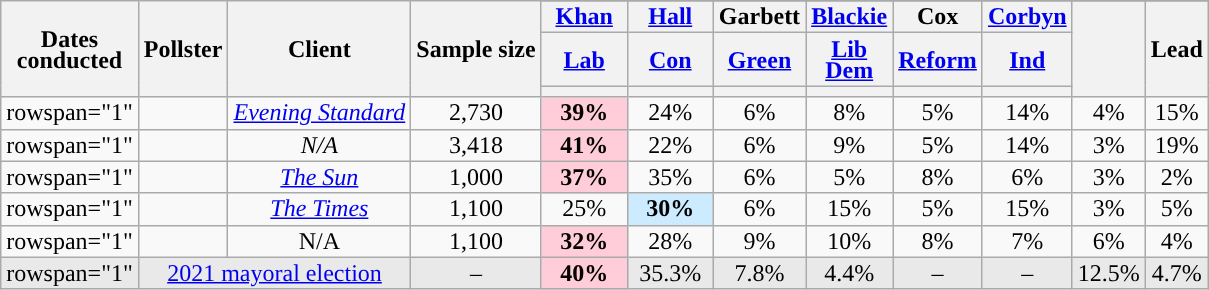<table class="wikitable sortable mw-datatable" style="text-align:center; line-height:14px;">
<tr>
<th rowspan="4">Dates <br>conducted</th>
<th rowspan="4">Pollster</th>
<th rowspan="4">Client</th>
<th rowspan="4">Sample size</th>
</tr>
<tr>
<th style="width:50px;"><a href='#'>Khan</a></th>
<th style="width:50px;"><a href='#'>Hall</a></th>
<th style="width:50px;">Garbett</th>
<th style="width:50px;"><a href='#'>Blackie</a></th>
<th style="width:50px;">Cox</th>
<th style="width:50px;"><a href='#'>Corbyn</a></th>
<th rowspan="3" style="width:30px;"><a href='#'></a></th>
<th rowspan="3">Lead</th>
</tr>
<tr>
<th><a href='#'>Lab</a></th>
<th><a href='#'>Con</a></th>
<th><a href='#'>Green</a></th>
<th><a href='#'>Lib Dem</a></th>
<th><a href='#'>Reform</a></th>
<th><a href='#'>Ind</a></th>
</tr>
<tr>
<th data-sort-type="number" style="background:"></th>
<th data-sort-type="number" style="background:"></th>
<th data-sort-type="number" style="background:"></th>
<th data-sort-type="number" style="background:"></th>
<th data-sort-type="number" style="background:"></th>
<th data-sort-type="number" style="background:"></th>
</tr>
<tr>
<td>rowspan="1" </td>
<td rowspan="1"></td>
<td rowspan="1"><em><a href='#'>Evening Standard</a></em></td>
<td rowspan="1">2,730</td>
<td style="background:#FFCCD9;"><strong>39%</strong></td>
<td>24%</td>
<td>6%</td>
<td>8%</td>
<td>5%</td>
<td>14%</td>
<td>4%</td>
<td style="background:">15%</td>
</tr>
<tr>
<td>rowspan="1" </td>
<td rowspan="1"></td>
<td rowspan="1"><em>N/A</em></td>
<td rowspan="1">3,418</td>
<td style="background:#FFCCD9;"><strong>41%</strong></td>
<td>22%</td>
<td>6%</td>
<td>9%</td>
<td>5%</td>
<td>14%</td>
<td>3%</td>
<td style="background:">19%</td>
</tr>
<tr>
<td>rowspan="1" </td>
<td rowspan="1"></td>
<td rowspan="1"><em><a href='#'>The Sun</a></em></td>
<td rowspan="1">1,000</td>
<td style="background:#FFCCD9;"><strong>37%</strong></td>
<td>35%</td>
<td>6%</td>
<td>5%</td>
<td>8%</td>
<td>6%</td>
<td>3%</td>
<td style="background:">2%</td>
</tr>
<tr>
<td>rowspan="1" </td>
<td rowspan="1"></td>
<td rowspan="1"><em><a href='#'>The Times</a></em></td>
<td rowspan="1">1,100</td>
<td>25%</td>
<td style="background:#CCEBFF;"><strong>30%</strong></td>
<td>6%</td>
<td>15%</td>
<td>5%</td>
<td>15%</td>
<td>3%</td>
<td style="background:">5%</td>
</tr>
<tr>
<td>rowspan="1" </td>
<td rowspan="1"></td>
<td rowspan="1">N/A</td>
<td rowspan="1">1,100</td>
<td style="background:#FFCCD9;"><strong>32%</strong></td>
<td>28%</td>
<td>9%</td>
<td>10%</td>
<td>8%</td>
<td>7%</td>
<td>6%</td>
<td style="background:">4%</td>
</tr>
<tr style="background:#E9E9E9;">
<td>rowspan="1" </td>
<td colspan="2"><a href='#'>2021 mayoral election</a></td>
<td>–</td>
<td style="background:#FFCCD9;"><strong>40%</strong></td>
<td>35.3%</td>
<td>7.8%</td>
<td>4.4%</td>
<td>–</td>
<td>–</td>
<td>12.5%</td>
<td style="background:">4.7%</td>
</tr>
</table>
